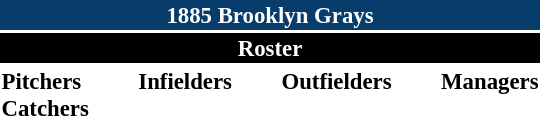<table class="toccolours" style="font-size: 95%;">
<tr>
<th colspan="10" style="background-color: #083c6b; color: white; text-align: center;">1885 Brooklyn Grays</th>
</tr>
<tr>
<td colspan="10" style="background-color: black; color: #FFFFFF; text-align: center;"><strong>Roster</strong></td>
</tr>
<tr>
<td valign="top"><strong>Pitchers</strong><br>


<strong>Catchers</strong>






</td>
<td width="25px"></td>
<td valign="top"><strong>Infielders</strong><br>




</td>
<td width="25px"></td>
<td valign="top"><strong>Outfielders</strong><br>



</td>
<td width="25px"></td>
<td valign="top"><strong>Managers</strong><br>
</td>
</tr>
</table>
